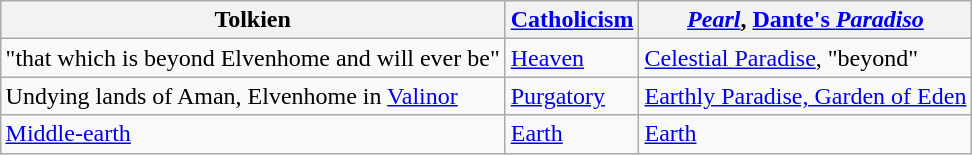<table class="wikitable" style="margin-left: auto; margin-right: auto; border: none;">
<tr>
<th>Tolkien</th>
<th><a href='#'>Catholicism</a></th>
<th><em><a href='#'>Pearl</a></em>, <a href='#'>Dante's <em>Paradiso</em></a></th>
</tr>
<tr>
<td>"that which is beyond Elvenhome and will ever be"</td>
<td><a href='#'>Heaven</a></td>
<td><a href='#'>Celestial Paradise</a>, "beyond"</td>
</tr>
<tr>
<td>Undying lands of Aman, Elvenhome in <a href='#'>Valinor</a></td>
<td><a href='#'>Purgatory</a></td>
<td><a href='#'>Earthly Paradise, Garden of Eden</a></td>
</tr>
<tr>
<td><a href='#'>Middle-earth</a></td>
<td><a href='#'>Earth</a></td>
<td><a href='#'>Earth</a></td>
</tr>
</table>
